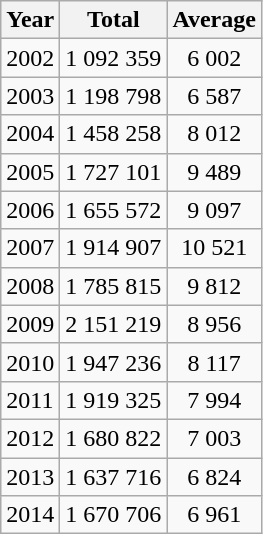<table class="wikitable" style="float:left; margin-right:1em;">
<tr>
<th>Year</th>
<th>Total</th>
<th>Average</th>
</tr>
<tr>
<td>2002</td>
<td style="text-align:center;">1 092 359</td>
<td style="text-align:center;">6 002</td>
</tr>
<tr>
<td>2003</td>
<td style="text-align:center;">1 198 798</td>
<td style="text-align:center;">6 587</td>
</tr>
<tr>
<td>2004</td>
<td style="text-align:center;">1 458 258</td>
<td style="text-align:center;">8 012</td>
</tr>
<tr>
<td>2005</td>
<td style="text-align:center;">1 727 101</td>
<td style="text-align:center;">9 489</td>
</tr>
<tr>
<td>2006</td>
<td style="text-align:center;">1 655 572</td>
<td style="text-align:center;">9 097</td>
</tr>
<tr>
<td>2007</td>
<td style="text-align:center;">1 914 907</td>
<td style="text-align:center;">10 521</td>
</tr>
<tr>
<td>2008</td>
<td style="text-align:center;">1 785 815</td>
<td style="text-align:center;">9 812</td>
</tr>
<tr>
<td>2009</td>
<td style="text-align:center;">2 151 219</td>
<td style="text-align:center;">8 956</td>
</tr>
<tr>
<td>2010</td>
<td style="text-align:center;">1 947 236</td>
<td style="text-align:center;">8 117</td>
</tr>
<tr>
<td>2011</td>
<td style="text-align:center;">1 919 325</td>
<td style="text-align:center;">7 994</td>
</tr>
<tr>
<td>2012</td>
<td style="text-align:center;">1 680 822</td>
<td style="text-align:center;">7 003</td>
</tr>
<tr>
<td>2013</td>
<td style="text-align:center;">1 637 716</td>
<td style="text-align:center;">6 824</td>
</tr>
<tr>
<td>2014</td>
<td style="text-align:center;">1 670 706</td>
<td style="text-align:center;">6 961</td>
</tr>
</table>
